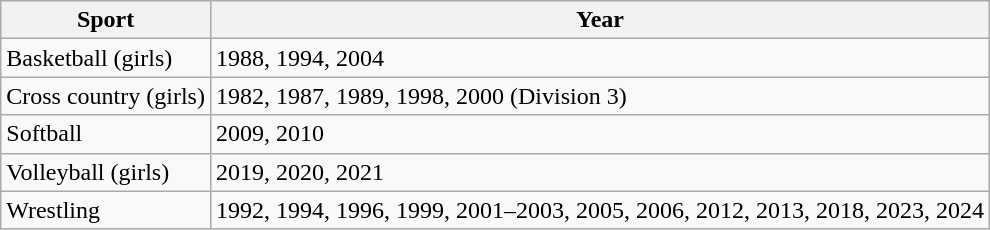<table class="wikitable">
<tr>
<th>Sport</th>
<th>Year</th>
</tr>
<tr>
<td>Basketball (girls)</td>
<td>1988, 1994, 2004</td>
</tr>
<tr>
<td>Cross country (girls)</td>
<td>1982, 1987, 1989, 1998, 2000 (Division 3)</td>
</tr>
<tr>
<td>Softball</td>
<td>2009, 2010</td>
</tr>
<tr>
<td>Volleyball (girls)</td>
<td>2019, 2020, 2021</td>
</tr>
<tr>
<td>Wrestling</td>
<td>1992, 1994, 1996, 1999, 2001–2003, 2005, 2006, 2012, 2013, 2018, 2023, 2024</td>
</tr>
</table>
